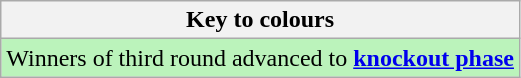<table class="wikitable">
<tr>
<th>Key to colours</th>
</tr>
<tr bgcolor=#BBF3BB>
<td>Winners of third round advanced to <strong><a href='#'>knockout phase</a></strong></td>
</tr>
</table>
